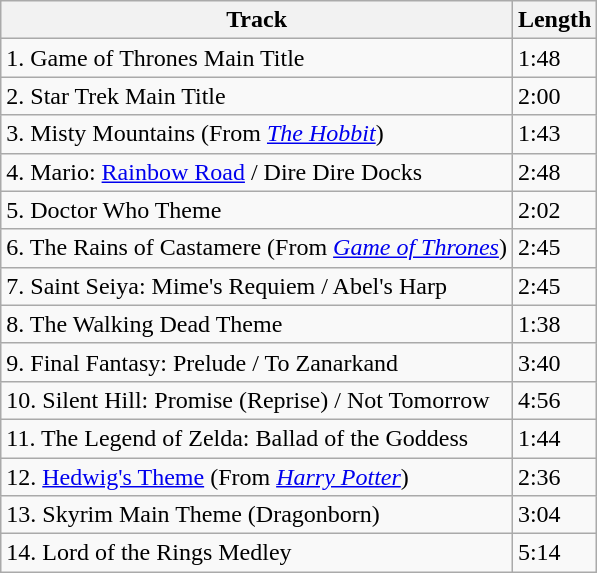<table class="wikitable sortable">
<tr>
<th>Track</th>
<th>Length</th>
</tr>
<tr>
<td>1. Game of Thrones Main Title</td>
<td>1:48</td>
</tr>
<tr>
<td>2. Star Trek Main Title</td>
<td>2:00</td>
</tr>
<tr>
<td>3. Misty Mountains (From <em><a href='#'>The Hobbit</a></em>)</td>
<td>1:43</td>
</tr>
<tr>
<td>4. Mario: <a href='#'>Rainbow Road</a> / Dire Dire Docks</td>
<td>2:48</td>
</tr>
<tr>
<td>5. Doctor Who Theme</td>
<td>2:02</td>
</tr>
<tr>
<td>6. The Rains of Castamere (From <em><a href='#'>Game of Thrones</a></em>)</td>
<td>2:45</td>
</tr>
<tr>
<td>7. Saint Seiya: Mime's Requiem / Abel's Harp</td>
<td>2:45</td>
</tr>
<tr>
<td>8. The Walking Dead Theme</td>
<td>1:38</td>
</tr>
<tr>
<td>9. Final Fantasy: Prelude / To Zanarkand</td>
<td>3:40</td>
</tr>
<tr>
<td>10. Silent Hill: Promise (Reprise) / Not Tomorrow</td>
<td>4:56</td>
</tr>
<tr>
<td>11. The Legend of Zelda: Ballad of the Goddess</td>
<td>1:44</td>
</tr>
<tr>
<td>12. <a href='#'>Hedwig's Theme</a> (From <em><a href='#'>Harry Potter</a></em>)</td>
<td>2:36</td>
</tr>
<tr>
<td>13. Skyrim Main Theme (Dragonborn)</td>
<td>3:04</td>
</tr>
<tr>
<td>14. Lord of the Rings Medley</td>
<td>5:14</td>
</tr>
</table>
